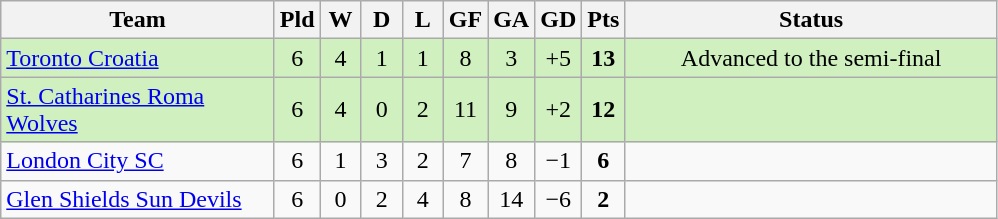<table class="wikitable" style="text-align:center">
<tr>
<th style="width:175px">Team</th>
<th style="width:20px" abbr="Played">Pld</th>
<th style="width:20px" abbr="Won">W</th>
<th style="width:20px" abbr="Drawn">D</th>
<th style="width:20px" abbr="Lost">L</th>
<th style="width:20px" abbr="Goals for">GF</th>
<th style="width:20px" abbr="Goals against">GA</th>
<th style="width:20px" abbr="Goal difference">GD</th>
<th style="width:20px" abbr="Points">Pts</th>
<th width=241>Status</th>
</tr>
<tr bgcolor="#D0F0C0">
<td style="text-align:left"><a href='#'>Toronto Croatia</a></td>
<td>6</td>
<td>4</td>
<td>1</td>
<td>1</td>
<td>8</td>
<td>3</td>
<td>+5</td>
<td><strong>13</strong></td>
<td>Advanced to the semi-final</td>
</tr>
<tr bgcolor="#D0F0C0">
<td style="text-align:left"><a href='#'>St. Catharines Roma Wolves</a></td>
<td>6</td>
<td>4</td>
<td>0</td>
<td>2</td>
<td>11</td>
<td>9</td>
<td>+2</td>
<td><strong>12</strong></td>
<td></td>
</tr>
<tr>
<td style="text-align:left"><a href='#'>London City SC</a></td>
<td>6</td>
<td>1</td>
<td>3</td>
<td>2</td>
<td>7</td>
<td>8</td>
<td>−1</td>
<td><strong>6</strong></td>
<td></td>
</tr>
<tr>
<td style="text-align:left"><a href='#'>Glen Shields Sun Devils</a></td>
<td>6</td>
<td>0</td>
<td>2</td>
<td>4</td>
<td>8</td>
<td>14</td>
<td>−6</td>
<td><strong>2</strong></td>
<td></td>
</tr>
</table>
